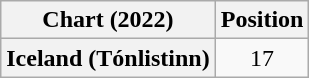<table class="wikitable sortable plainrowheaders" style="text-align:center;">
<tr>
<th scope="col">Chart (2022)</th>
<th scope="col">Position</th>
</tr>
<tr>
<th scope="row">Iceland (Tónlistinn)</th>
<td>17</td>
</tr>
</table>
